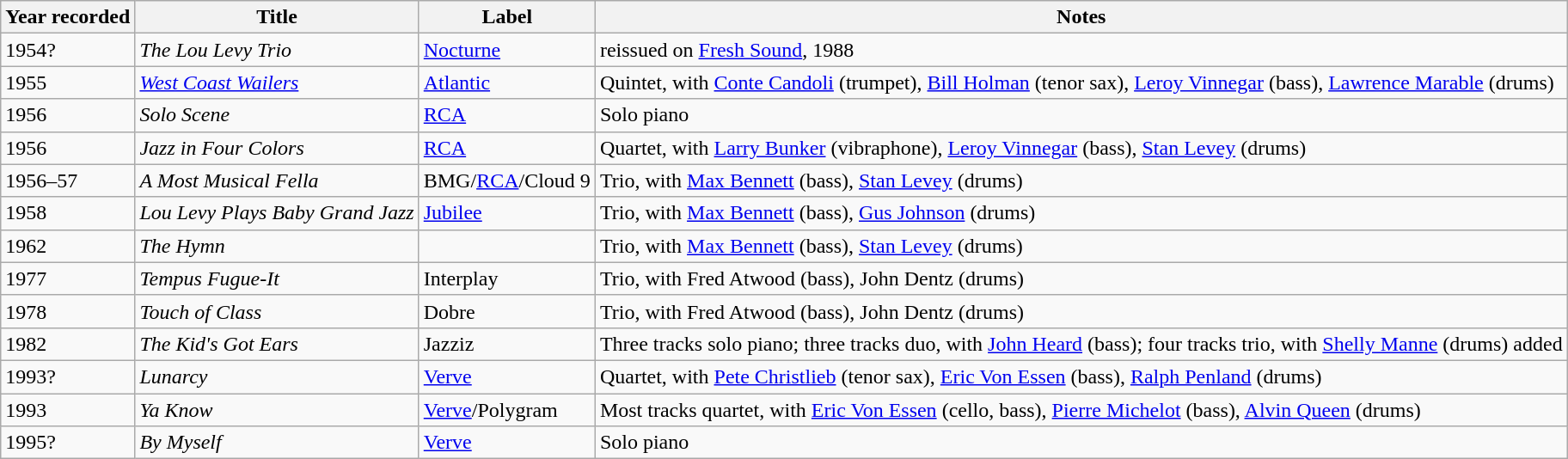<table class="wikitable sortable">
<tr>
<th>Year recorded</th>
<th>Title</th>
<th>Label</th>
<th>Notes</th>
</tr>
<tr>
<td>1954?</td>
<td><em>The Lou Levy Trio</em></td>
<td><a href='#'>Nocturne</a></td>
<td>reissued on <a href='#'>Fresh Sound</a>, 1988</td>
</tr>
<tr>
<td>1955</td>
<td><em><a href='#'>West Coast Wailers</a></em></td>
<td><a href='#'>Atlantic</a></td>
<td>Quintet, with <a href='#'>Conte Candoli</a> (trumpet), <a href='#'>Bill Holman</a> (tenor sax), <a href='#'>Leroy Vinnegar</a> (bass), <a href='#'>Lawrence Marable</a> (drums)</td>
</tr>
<tr>
<td>1956</td>
<td><em>Solo Scene</em></td>
<td><a href='#'>RCA</a></td>
<td>Solo piano</td>
</tr>
<tr>
<td>1956</td>
<td><em>Jazz in Four Colors</em></td>
<td><a href='#'>RCA</a></td>
<td>Quartet, with <a href='#'>Larry Bunker</a> (vibraphone), <a href='#'>Leroy Vinnegar</a> (bass), <a href='#'>Stan Levey</a> (drums)</td>
</tr>
<tr>
<td>1956–57</td>
<td><em>A Most Musical Fella</em></td>
<td>BMG/<a href='#'>RCA</a>/Cloud 9</td>
<td>Trio, with <a href='#'>Max Bennett</a> (bass), <a href='#'>Stan Levey</a> (drums)</td>
</tr>
<tr>
<td>1958</td>
<td><em>Lou Levy Plays Baby Grand Jazz</em></td>
<td><a href='#'>Jubilee</a></td>
<td>Trio, with <a href='#'>Max Bennett</a> (bass), <a href='#'>Gus Johnson</a> (drums)</td>
</tr>
<tr>
<td>1962</td>
<td><em>The Hymn</em></td>
<td></td>
<td>Trio, with <a href='#'>Max Bennett</a> (bass), <a href='#'>Stan Levey</a> (drums)</td>
</tr>
<tr>
<td>1977</td>
<td><em>Tempus Fugue-It</em></td>
<td>Interplay</td>
<td>Trio, with Fred Atwood (bass), John Dentz (drums)</td>
</tr>
<tr>
<td>1978</td>
<td><em>Touch of Class</em></td>
<td>Dobre</td>
<td>Trio, with Fred Atwood (bass), John Dentz (drums)</td>
</tr>
<tr>
<td>1982</td>
<td><em>The Kid's Got Ears</em></td>
<td>Jazziz</td>
<td>Three tracks solo piano; three tracks duo, with <a href='#'>John Heard</a> (bass); four tracks trio, with <a href='#'>Shelly Manne</a> (drums) added</td>
</tr>
<tr>
<td>1993?</td>
<td><em>Lunarcy</em></td>
<td><a href='#'>Verve</a></td>
<td>Quartet, with <a href='#'>Pete Christlieb</a> (tenor sax), <a href='#'>Eric Von Essen</a> (bass), <a href='#'>Ralph Penland</a> (drums)</td>
</tr>
<tr>
<td>1993</td>
<td><em>Ya Know</em></td>
<td><a href='#'>Verve</a>/Polygram</td>
<td>Most tracks quartet, with <a href='#'>Eric Von Essen</a> (cello, bass), <a href='#'>Pierre Michelot</a> (bass), <a href='#'>Alvin Queen</a> (drums)</td>
</tr>
<tr>
<td>1995?</td>
<td><em>By Myself</em></td>
<td><a href='#'>Verve</a></td>
<td>Solo piano</td>
</tr>
</table>
